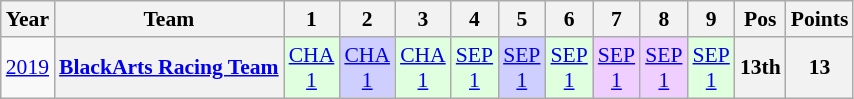<table class="wikitable" style="text-align:center; font-size:90%">
<tr>
<th>Year</th>
<th>Team</th>
<th>1</th>
<th>2</th>
<th>3</th>
<th>4</th>
<th>5</th>
<th>6</th>
<th>7</th>
<th>8</th>
<th>9</th>
<th>Pos</th>
<th>Points</th>
</tr>
<tr>
<td><a href='#'>2019</a></td>
<th><a href='#'>BlackArts Racing Team</a></th>
<td style="background:#DFFFDF;"><a href='#'>CHA<br>1</a><br></td>
<td style="background:#CFCFFF;"><a href='#'>CHA<br>1</a><br></td>
<td style="background:#DFFFDF;"><a href='#'>CHA<br>1</a><br></td>
<td style="background:#DFFFDF;"><a href='#'>SEP<br>1</a><br></td>
<td style="background:#CFCFFF;"><a href='#'>SEP<br>1</a><br></td>
<td style="background:#DFFFDF;"><a href='#'>SEP<br>1</a><br></td>
<td style="background:#EFCFFF;"><a href='#'>SEP<br>1</a><br></td>
<td style="background:#EFCFFF;"><a href='#'>SEP<br>1</a><br></td>
<td style="background:#DFFFDF;"><a href='#'>SEP<br>1</a><br></td>
<th>13th</th>
<th>13</th>
</tr>
</table>
